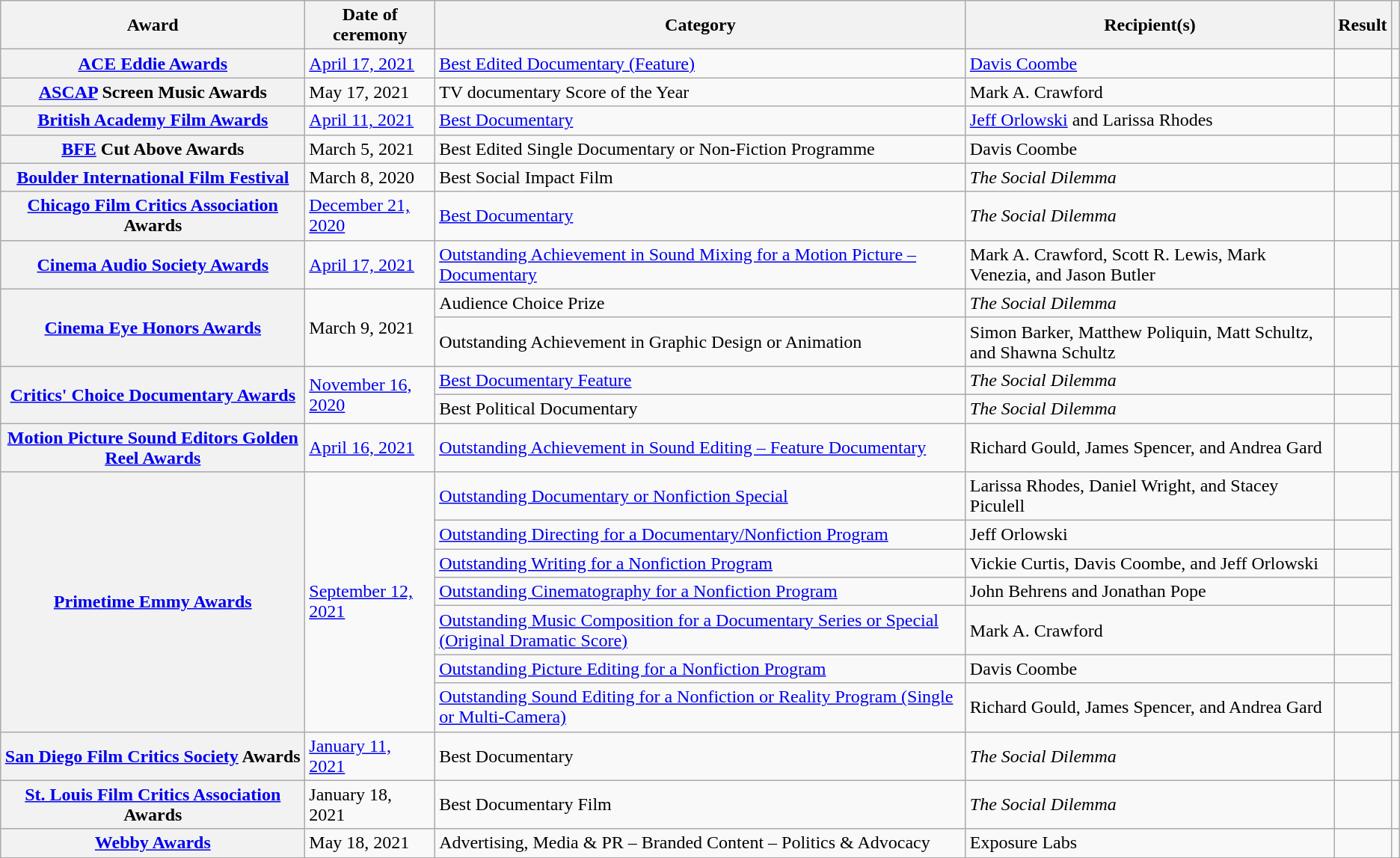<table class="wikitable plainrowheaders sortable">
<tr>
<th scope="col">Award</th>
<th scope="col">Date of ceremony</th>
<th scope="col">Category</th>
<th scope="col">Recipient(s)</th>
<th scope="col">Result</th>
<th scope="col" class="unsortable"></th>
</tr>
<tr>
<th scope="row"><a href='#'>ACE Eddie Awards</a></th>
<td><a href='#'>April 17, 2021</a></td>
<td><a href='#'>Best Edited Documentary (Feature)</a></td>
<td><a href='#'>Davis Coombe</a></td>
<td></td>
<td style="text-align:center;"></td>
</tr>
<tr>
<th scope="row"><a href='#'>ASCAP</a> Screen Music Awards</th>
<td>May 17, 2021</td>
<td>TV documentary Score of the Year</td>
<td>Mark A. Crawford</td>
<td></td>
<td style="text-align:center;"></td>
</tr>
<tr>
<th scope="row"><a href='#'>British Academy Film Awards</a></th>
<td><a href='#'>April 11, 2021</a></td>
<td><a href='#'>Best Documentary</a></td>
<td><a href='#'>Jeff Orlowski</a> and Larissa Rhodes</td>
<td></td>
<td style="text-align:center;"></td>
</tr>
<tr>
<th scope="row"><a href='#'>BFE</a> Cut Above Awards</th>
<td>March 5, 2021</td>
<td>Best Edited Single Documentary or Non-Fiction Programme</td>
<td>Davis Coombe</td>
<td></td>
<td style="text-align:center;"></td>
</tr>
<tr>
<th scope="row"><a href='#'>Boulder International Film Festival</a></th>
<td>March 8, 2020</td>
<td>Best Social Impact Film</td>
<td><em>The Social Dilemma</em></td>
<td></td>
<td style="text-align:center;"></td>
</tr>
<tr>
<th scope="row"><a href='#'>Chicago Film Critics Association</a> Awards</th>
<td><a href='#'>December 21, 2020</a></td>
<td><a href='#'>Best Documentary</a></td>
<td><em>The Social Dilemma</em></td>
<td></td>
<td style="text-align:center;"></td>
</tr>
<tr>
<th scope="row"><a href='#'>Cinema Audio Society Awards</a></th>
<td><a href='#'>April 17, 2021</a></td>
<td><a href='#'>Outstanding Achievement in Sound Mixing for a Motion Picture – Documentary</a></td>
<td>Mark A. Crawford, Scott R. Lewis, Mark Venezia, and Jason Butler</td>
<td></td>
<td style="text-align:center;"></td>
</tr>
<tr>
<th scope="row" rowspan="2"><a href='#'>Cinema Eye Honors Awards</a></th>
<td rowspan="2">March 9, 2021</td>
<td>Audience Choice Prize</td>
<td><em>The Social Dilemma</em></td>
<td></td>
<td rowspan="2" style="text-align:center;"></td>
</tr>
<tr>
<td>Outstanding Achievement in Graphic Design or Animation</td>
<td>Simon Barker, Matthew Poliquin, Matt Schultz, and Shawna Schultz</td>
<td></td>
</tr>
<tr>
<th scope="row" rowspan="2"><a href='#'>Critics' Choice Documentary Awards</a></th>
<td rowspan="2"><a href='#'>November 16, 2020</a></td>
<td><a href='#'>Best Documentary Feature</a></td>
<td><em>The Social Dilemma</em></td>
<td></td>
<td rowspan="2" style="text-align:center;"></td>
</tr>
<tr>
<td>Best Political Documentary</td>
<td><em>The Social Dilemma</em></td>
<td></td>
</tr>
<tr>
<th scope="row"><a href='#'>Motion Picture Sound Editors Golden Reel Awards</a></th>
<td><a href='#'>April 16, 2021</a></td>
<td><a href='#'>Outstanding Achievement in Sound Editing – Feature Documentary</a></td>
<td>Richard Gould, James Spencer, and Andrea Gard</td>
<td></td>
<td style="text-align:center;"></td>
</tr>
<tr>
<th scope=row rowspan="7"><a href='#'>Primetime Emmy Awards</a></th>
<td rowspan="7"><a href='#'>September 12, 2021</a></td>
<td><a href='#'>Outstanding Documentary or Nonfiction Special</a></td>
<td>Larissa Rhodes, Daniel Wright, and Stacey Piculell</td>
<td></td>
<td rowspan="7" style="text-align:center;"></td>
</tr>
<tr>
<td><a href='#'>Outstanding Directing for a Documentary/Nonfiction Program</a></td>
<td>Jeff Orlowski</td>
<td></td>
</tr>
<tr>
<td><a href='#'>Outstanding Writing for a Nonfiction Program</a></td>
<td>Vickie Curtis, Davis Coombe, and Jeff Orlowski</td>
<td></td>
</tr>
<tr>
<td><a href='#'>Outstanding Cinematography for a Nonfiction Program</a></td>
<td>John Behrens and Jonathan Pope</td>
<td></td>
</tr>
<tr>
<td><a href='#'>Outstanding Music Composition for a Documentary Series or Special (Original Dramatic Score)</a></td>
<td>Mark A. Crawford</td>
<td></td>
</tr>
<tr>
<td><a href='#'>Outstanding Picture Editing for a Nonfiction Program</a></td>
<td>Davis Coombe</td>
<td></td>
</tr>
<tr>
<td><a href='#'>Outstanding Sound Editing for a Nonfiction or Reality Program (Single or Multi-Camera)</a></td>
<td>Richard Gould, James Spencer, and Andrea Gard</td>
<td></td>
</tr>
<tr>
<th scope="row"><a href='#'>San Diego Film Critics Society</a> Awards</th>
<td><a href='#'>January 11, 2021</a></td>
<td>Best Documentary</td>
<td><em>The Social Dilemma</em></td>
<td></td>
<td style="text-align:center;"></td>
</tr>
<tr>
<th scope="row"><a href='#'>St. Louis Film Critics Association</a> Awards</th>
<td>January 18, 2021</td>
<td>Best Documentary Film</td>
<td><em>The Social Dilemma</em></td>
<td></td>
<td style="text-align:center;"></td>
</tr>
<tr>
<th scope="row"><a href='#'>Webby Awards</a></th>
<td>May 18, 2021</td>
<td>Advertising, Media & PR – Branded Content – Politics & Advocacy</td>
<td>Exposure Labs</td>
<td></td>
<td style="text-align:center;"></td>
</tr>
<tr>
</tr>
</table>
